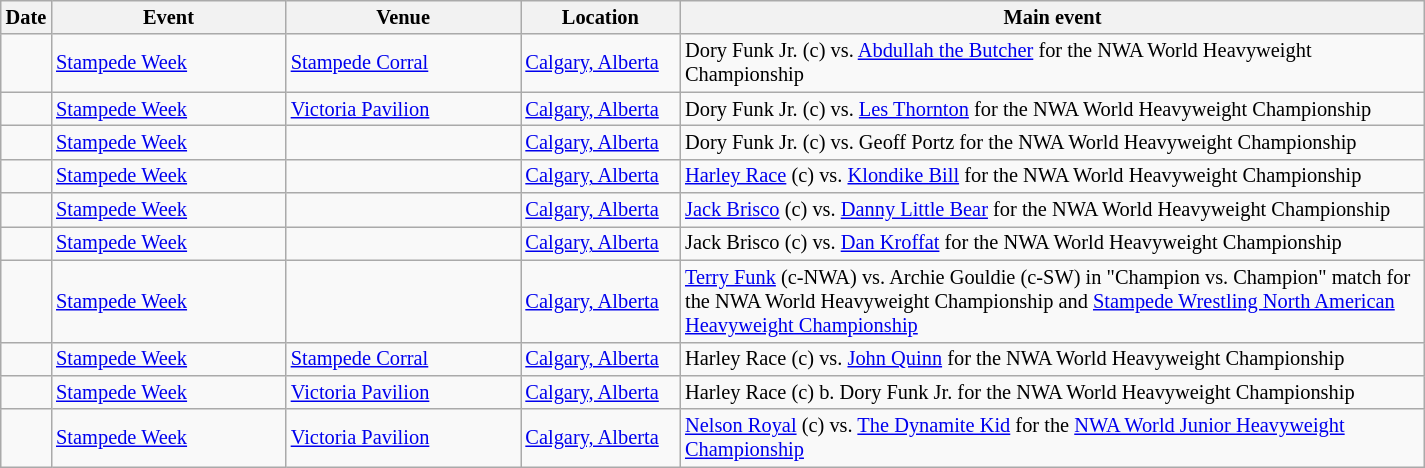<table class="sortable wikitable succession-box" style="font-size:85%;">
<tr>
<th scope="col" width="10">Date</th>
<th scope="col" width="150">Event</th>
<th scope="col" width="150">Venue</th>
<th scope="col" width="100">Location</th>
<th scope="col" width="490">Main event</th>
</tr>
<tr>
<td></td>
<td><a href='#'>Stampede Week</a></td>
<td><a href='#'>Stampede Corral</a></td>
<td><a href='#'>Calgary, Alberta</a></td>
<td>Dory Funk Jr. (c) vs. <a href='#'>Abdullah the Butcher</a> for the NWA World Heavyweight Championship</td>
</tr>
<tr>
<td></td>
<td><a href='#'>Stampede Week</a></td>
<td><a href='#'>Victoria Pavilion</a></td>
<td><a href='#'>Calgary, Alberta</a></td>
<td>Dory Funk Jr. (c) vs. <a href='#'>Les Thornton</a> for the NWA World Heavyweight Championship</td>
</tr>
<tr>
<td></td>
<td><a href='#'>Stampede Week</a></td>
<td></td>
<td><a href='#'>Calgary, Alberta</a></td>
<td>Dory Funk Jr. (c) vs. Geoff Portz for the NWA World Heavyweight Championship</td>
</tr>
<tr>
<td></td>
<td><a href='#'>Stampede Week</a></td>
<td></td>
<td><a href='#'>Calgary, Alberta</a></td>
<td><a href='#'>Harley Race</a> (c) vs. <a href='#'>Klondike Bill</a> for the NWA World Heavyweight Championship</td>
</tr>
<tr>
<td></td>
<td><a href='#'>Stampede Week</a></td>
<td></td>
<td><a href='#'>Calgary, Alberta</a></td>
<td><a href='#'>Jack Brisco</a> (c) vs. <a href='#'>Danny Little Bear</a> for the NWA World Heavyweight Championship</td>
</tr>
<tr>
<td></td>
<td><a href='#'>Stampede Week</a></td>
<td></td>
<td><a href='#'>Calgary, Alberta</a></td>
<td>Jack Brisco (c) vs. <a href='#'>Dan Kroffat</a> for the NWA World Heavyweight Championship</td>
</tr>
<tr>
<td></td>
<td><a href='#'>Stampede Week</a></td>
<td></td>
<td><a href='#'>Calgary, Alberta</a></td>
<td><a href='#'>Terry Funk</a> (c-NWA) vs. Archie Gouldie (c-SW) in "Champion vs. Champion" match for the NWA World Heavyweight Championship and <a href='#'>Stampede Wrestling North American Heavyweight Championship</a></td>
</tr>
<tr>
<td></td>
<td><a href='#'>Stampede Week</a></td>
<td><a href='#'>Stampede Corral</a></td>
<td><a href='#'>Calgary, Alberta</a></td>
<td>Harley Race (c) vs. <a href='#'>John Quinn</a> for the NWA World Heavyweight Championship</td>
</tr>
<tr>
<td></td>
<td><a href='#'>Stampede Week</a></td>
<td><a href='#'>Victoria Pavilion</a></td>
<td><a href='#'>Calgary, Alberta</a></td>
<td>Harley Race (c) b. Dory Funk Jr. for the NWA World Heavyweight Championship</td>
</tr>
<tr>
<td></td>
<td><a href='#'>Stampede Week</a></td>
<td><a href='#'>Victoria Pavilion</a></td>
<td><a href='#'>Calgary, Alberta</a></td>
<td><a href='#'>Nelson Royal</a> (c) vs. <a href='#'>The Dynamite Kid</a> for the <a href='#'>NWA World Junior Heavyweight Championship</a></td>
</tr>
</table>
